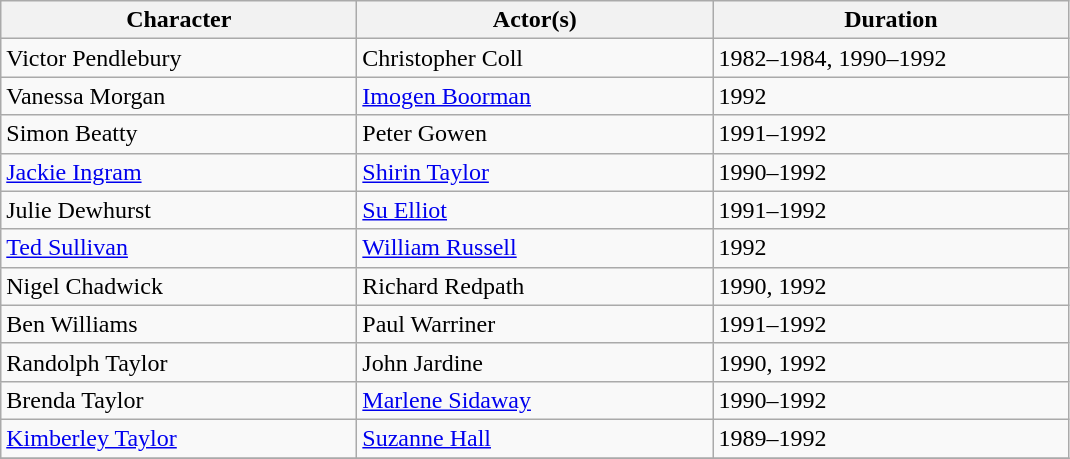<table class="wikitable">
<tr>
<th scope="col" style="width:230px;">Character</th>
<th scope="col" style="width:230px;">Actor(s)</th>
<th scope="col" style="width:230px;">Duration</th>
</tr>
<tr>
<td>Victor Pendlebury</td>
<td>Christopher Coll</td>
<td>1982–1984, 1990–1992</td>
</tr>
<tr>
<td>Vanessa Morgan</td>
<td><a href='#'>Imogen Boorman</a></td>
<td>1992</td>
</tr>
<tr>
<td>Simon Beatty</td>
<td>Peter Gowen</td>
<td>1991–1992</td>
</tr>
<tr>
<td><a href='#'>Jackie Ingram</a></td>
<td><a href='#'>Shirin Taylor</a></td>
<td>1990–1992</td>
</tr>
<tr>
<td>Julie Dewhurst</td>
<td><a href='#'>Su Elliot</a></td>
<td>1991–1992</td>
</tr>
<tr>
<td><a href='#'>Ted Sullivan</a></td>
<td><a href='#'>William Russell</a></td>
<td>1992</td>
</tr>
<tr>
<td>Nigel Chadwick</td>
<td>Richard Redpath</td>
<td>1990, 1992</td>
</tr>
<tr>
<td>Ben Williams</td>
<td>Paul Warriner</td>
<td>1991–1992</td>
</tr>
<tr>
<td>Randolph Taylor</td>
<td>John Jardine</td>
<td>1990, 1992</td>
</tr>
<tr>
<td>Brenda Taylor</td>
<td><a href='#'>Marlene Sidaway</a></td>
<td>1990–1992</td>
</tr>
<tr>
<td><a href='#'>Kimberley Taylor</a></td>
<td><a href='#'>Suzanne Hall</a></td>
<td>1989–1992</td>
</tr>
<tr>
</tr>
</table>
